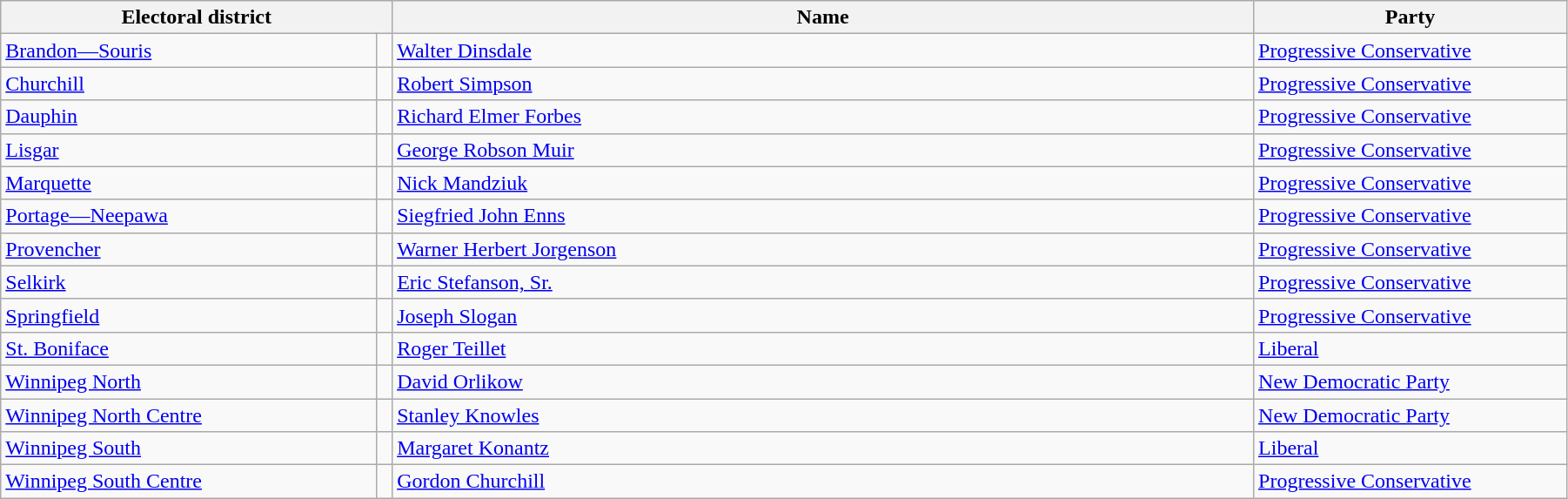<table class="wikitable" width=95%>
<tr>
<th colspan=2 width=25%>Electoral district</th>
<th>Name</th>
<th width=20%>Party</th>
</tr>
<tr>
<td width=24%><a href='#'>Brandon—Souris</a></td>
<td></td>
<td><a href='#'>Walter Dinsdale</a></td>
<td><a href='#'>Progressive Conservative</a></td>
</tr>
<tr>
<td><a href='#'>Churchill</a></td>
<td></td>
<td><a href='#'>Robert Simpson</a></td>
<td><a href='#'>Progressive Conservative</a></td>
</tr>
<tr>
<td><a href='#'>Dauphin</a></td>
<td></td>
<td><a href='#'>Richard Elmer Forbes</a></td>
<td><a href='#'>Progressive Conservative</a></td>
</tr>
<tr>
<td><a href='#'>Lisgar</a></td>
<td></td>
<td><a href='#'>George Robson Muir</a></td>
<td><a href='#'>Progressive Conservative</a></td>
</tr>
<tr>
<td><a href='#'>Marquette</a></td>
<td></td>
<td><a href='#'>Nick Mandziuk</a></td>
<td><a href='#'>Progressive Conservative</a></td>
</tr>
<tr>
<td><a href='#'>Portage—Neepawa</a></td>
<td></td>
<td><a href='#'>Siegfried John Enns</a></td>
<td><a href='#'>Progressive Conservative</a></td>
</tr>
<tr>
<td><a href='#'>Provencher</a></td>
<td></td>
<td><a href='#'>Warner Herbert Jorgenson</a></td>
<td><a href='#'>Progressive Conservative</a></td>
</tr>
<tr>
<td><a href='#'>Selkirk</a></td>
<td></td>
<td><a href='#'>Eric Stefanson, Sr.</a></td>
<td><a href='#'>Progressive Conservative</a></td>
</tr>
<tr>
<td><a href='#'>Springfield</a></td>
<td></td>
<td><a href='#'>Joseph Slogan</a></td>
<td><a href='#'>Progressive Conservative</a></td>
</tr>
<tr>
<td><a href='#'>St. Boniface</a></td>
<td></td>
<td><a href='#'>Roger Teillet</a></td>
<td><a href='#'>Liberal</a></td>
</tr>
<tr>
<td><a href='#'>Winnipeg North</a></td>
<td></td>
<td><a href='#'>David Orlikow</a></td>
<td><a href='#'>New Democratic Party</a></td>
</tr>
<tr>
<td><a href='#'>Winnipeg North Centre</a></td>
<td></td>
<td><a href='#'>Stanley Knowles</a></td>
<td><a href='#'>New Democratic Party</a></td>
</tr>
<tr>
<td><a href='#'>Winnipeg South</a></td>
<td></td>
<td><a href='#'>Margaret Konantz</a></td>
<td><a href='#'>Liberal</a></td>
</tr>
<tr>
<td><a href='#'>Winnipeg South Centre</a></td>
<td></td>
<td><a href='#'>Gordon Churchill</a></td>
<td><a href='#'>Progressive Conservative</a></td>
</tr>
</table>
